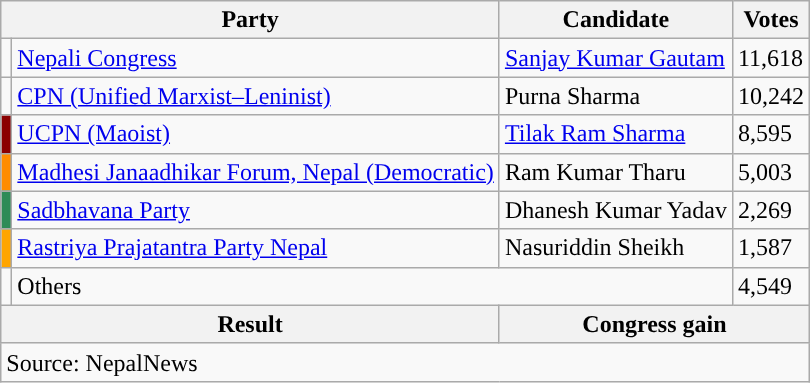<table class="wikitable">
<tr>
<th colspan="2">Party</th>
<th>Candidate</th>
<th>Votes</th>
</tr>
<tr>
<td style="background-color:"></td>
<td><a href='#'>Nepali Congress</a></td>
<td><a href='#'>Sanjay Kumar Gautam</a></td>
<td>11,618</td>
</tr>
<tr>
<td style="background-color:"></td>
<td><a href='#'>CPN (Unified Marxist–Leninist)</a></td>
<td>Purna Sharma</td>
<td>10,242</td>
</tr>
<tr>
<td style="background-color:darkred"></td>
<td><a href='#'>UCPN (Maoist)</a></td>
<td><a href='#'>Tilak Ram Sharma</a></td>
<td>8,595</td>
</tr>
<tr>
<td style="background-color:darkorange"></td>
<td><a href='#'>Madhesi Janaadhikar Forum, Nepal (Democratic)</a></td>
<td>Ram Kumar Tharu</td>
<td>5,003</td>
</tr>
<tr>
<td style="background-color:seagreen"></td>
<td><a href='#'>Sadbhavana Party</a></td>
<td>Dhanesh Kumar Yadav</td>
<td>2,269</td>
</tr>
<tr>
<td style="background-color:orange"></td>
<td><a href='#'>Rastriya Prajatantra Party Nepal</a></td>
<td>Nasuriddin Sheikh</td>
<td>1,587</td>
</tr>
<tr>
<td></td>
<td colspan="2">Others</td>
<td>4,549</td>
</tr>
<tr>
<th colspan="2">Result</th>
<th colspan="2">Congress gain</th>
</tr>
<tr>
<td colspan="4">Source: NepalNews</td>
</tr>
</table>
